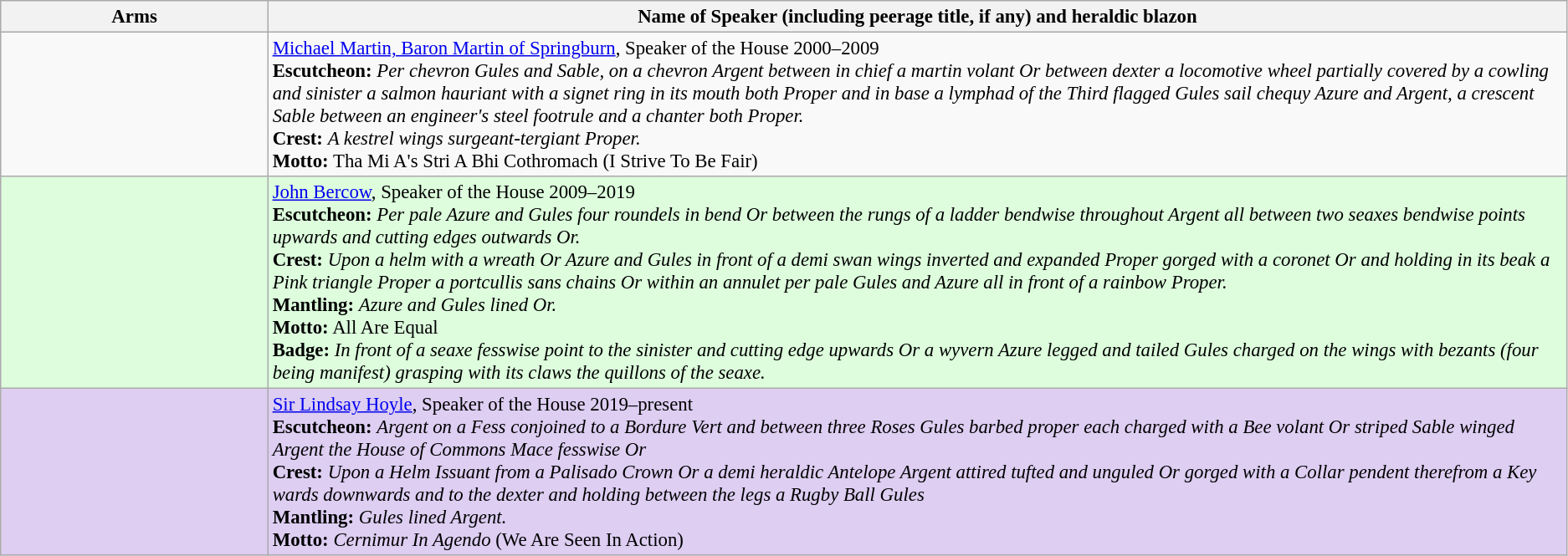<table class=wikitable style=font-size:95%>
<tr style="vertical-align:top; text-align:center;">
<th style="width:206px;">Arms</th>
<th>Name of Speaker (including peerage title, if any) and heraldic blazon</th>
</tr>
<tr valign=top>
<td align=center></td>
<td><a href='#'>Michael Martin, Baron Martin of Springburn</a>, Speaker of the House 2000–2009<br><strong>Escutcheon:</strong> <em>Per chevron Gules and Sable, on a chevron Argent between in chief a martin volant Or between dexter a locomotive wheel partially covered by a cowling and sinister a salmon hauriant with a signet ring in its mouth both Proper and in base a lymphad of the Third flagged Gules sail chequy Azure and Argent, a crescent Sable between an engineer's steel footrule and a chanter both Proper.</em><br> <strong>Crest:</strong> <em>A kestrel wings surgeant-tergiant Proper.</em><br><strong>Motto:</strong> Tha Mi A's Stri A Bhi Cothromach (I Strive To Be Fair)</td>
</tr>
<tr valign=top scope=row style="background:#DDFDDD">
<td align=center></td>
<td><a href='#'>John Bercow</a>, Speaker of the House 2009–2019<br><strong>Escutcheon:</strong> <em>Per pale Azure and Gules four roundels in bend Or between the rungs of a ladder bendwise throughout Argent all between two seaxes bendwise points upwards and cutting edges outwards Or.</em><br>
<strong>Crest:</strong> <em>Upon a helm with a wreath Or Azure and Gules in front of a demi swan wings inverted and expanded Proper gorged with a coronet Or and holding in its beak a Pink triangle Proper a portcullis sans chains Or within an annulet per pale Gules and Azure all in front of a rainbow Proper.</em><br>
<strong>Mantling:</strong> <em>Azure and Gules lined Or.</em><br>
<strong>Motto:</strong> All Are Equal<br>
<strong>Badge:</strong> <em>In front of a seaxe fesswise point to the sinister and cutting edge upwards Or a wyvern Azure legged and tailed Gules charged on the wings with bezants (four being manifest) grasping with its claws the quillons of the seaxe.</em>
</td>
</tr>
<tr valign=top scope=row style="background:#DDcef2">
<td align=center></td>
<td><a href='#'>Sir Lindsay Hoyle</a>, Speaker of the House 2019–present<br><strong>Escutcheon:</strong> <em>Argent on a Fess conjoined to a Bordure Vert and between three Roses Gules barbed proper each charged with a Bee volant Or striped Sable winged Argent the House of Commons Mace fesswise Or</em><br>
<strong>Crest:</strong> <em>Upon a Helm Issuant from a Palisado Crown Or a demi heraldic Antelope Argent attired tufted and unguled Or gorged with a Collar pendent therefrom a Key wards downwards and to the dexter and holding between the legs a Rugby Ball Gules</em><br>
<strong>Mantling:</strong> <em>Gules lined Argent.</em><br>
<strong>Motto:</strong> <em>Cernimur In Agendo</em> (We Are Seen In Action)</td>
</tr>
</table>
